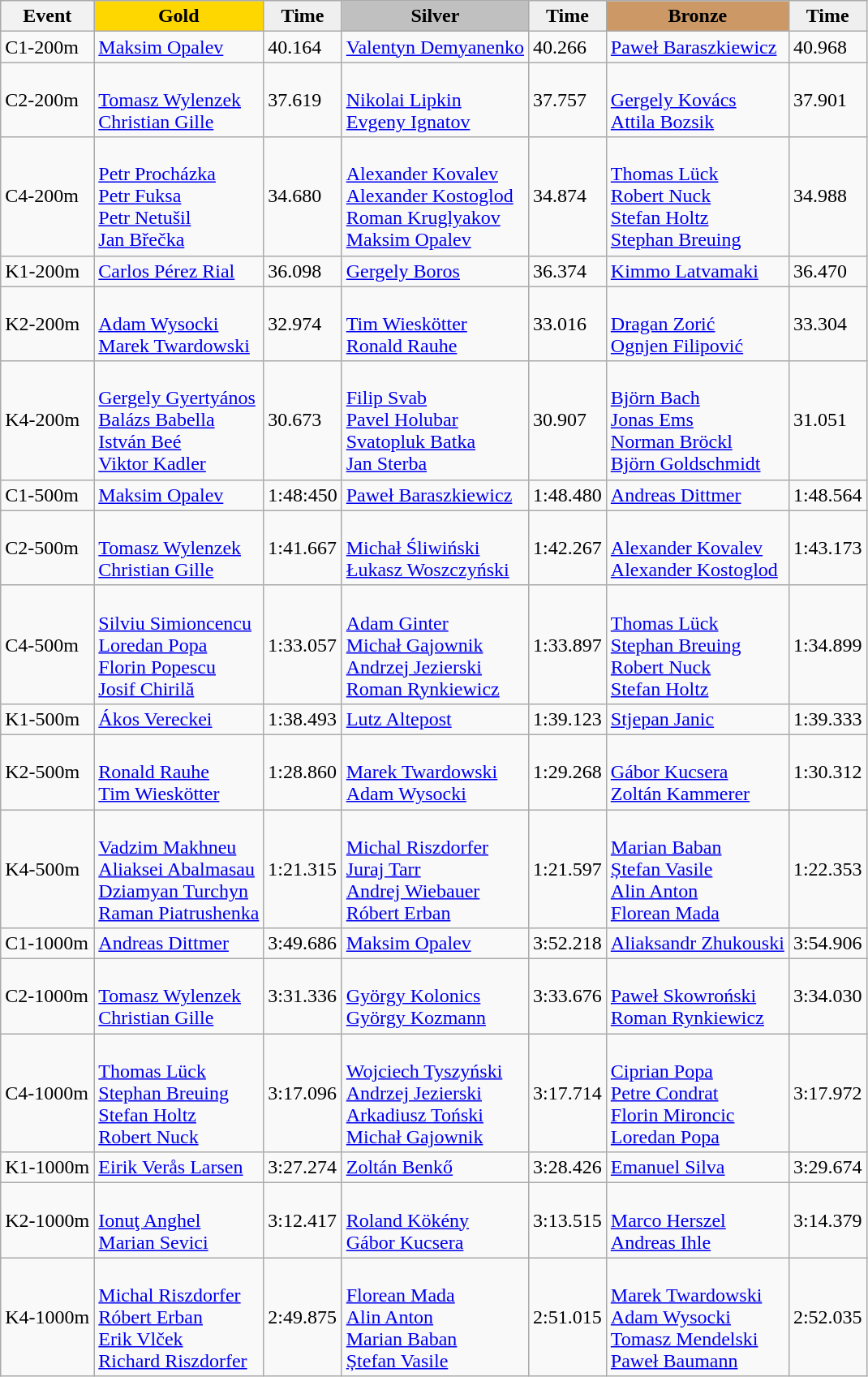<table class="wikitable">
<tr>
<th>Event</th>
<td align=center bgcolor="gold"><strong>Gold</strong></td>
<td align=center bgcolor="EFEFEF"><strong>Time</strong></td>
<td align=center bgcolor="silver"><strong>Silver</strong></td>
<td align=center bgcolor="EFEFEF"><strong>Time</strong></td>
<td align=center bgcolor="CC9966"><strong>Bronze</strong></td>
<td align=center bgcolor="EFEFEF"><strong>Time</strong></td>
</tr>
<tr>
<td>C1-200m</td>
<td> <a href='#'>Maksim Opalev</a></td>
<td>40.164</td>
<td> <a href='#'>Valentyn Demyanenko</a></td>
<td>40.266</td>
<td> <a href='#'>Paweł Baraszkiewicz</a></td>
<td>40.968</td>
</tr>
<tr>
<td>C2-200m</td>
<td><br><a href='#'>Tomasz Wylenzek</a><br><a href='#'>Christian Gille</a></td>
<td>37.619</td>
<td><br><a href='#'>Nikolai Lipkin</a><br><a href='#'>Evgeny Ignatov</a></td>
<td>37.757</td>
<td><br><a href='#'>Gergely Kovács</a><br><a href='#'>Attila Bozsik</a></td>
<td>37.901</td>
</tr>
<tr>
<td>C4-200m</td>
<td><br><a href='#'>Petr Procházka</a><br><a href='#'>Petr Fuksa</a><br><a href='#'>Petr Netušil</a><br><a href='#'>Jan Břečka</a></td>
<td>34.680</td>
<td><br><a href='#'>Alexander Kovalev</a><br><a href='#'>Alexander Kostoglod</a><br><a href='#'>Roman Kruglyakov</a><br><a href='#'>Maksim Opalev</a></td>
<td>34.874</td>
<td><br><a href='#'>Thomas Lück</a><br><a href='#'>Robert Nuck</a><br><a href='#'>Stefan Holtz</a><br><a href='#'>Stephan Breuing</a></td>
<td>34.988</td>
</tr>
<tr>
<td>K1-200m</td>
<td> <a href='#'>Carlos Pérez Rial</a></td>
<td>36.098</td>
<td> <a href='#'>Gergely Boros</a></td>
<td>36.374</td>
<td> <a href='#'>Kimmo Latvamaki</a></td>
<td>36.470</td>
</tr>
<tr>
<td>K2-200m</td>
<td><br><a href='#'>Adam Wysocki</a><br><a href='#'>Marek Twardowski</a></td>
<td>32.974</td>
<td><br><a href='#'>Tim Wieskötter</a><br><a href='#'>Ronald Rauhe</a></td>
<td>33.016</td>
<td><br><a href='#'>Dragan Zorić</a><br><a href='#'>Ognjen Filipović</a></td>
<td>33.304</td>
</tr>
<tr>
<td>K4-200m</td>
<td><br><a href='#'>Gergely Gyertyános</a><br><a href='#'>Balázs Babella</a><br><a href='#'>István Beé</a><br><a href='#'>Viktor Kadler</a></td>
<td>30.673</td>
<td><br><a href='#'>Filip Svab</a><br><a href='#'>Pavel Holubar</a><br><a href='#'>Svatopluk Batka</a><br><a href='#'>Jan Sterba</a></td>
<td>30.907</td>
<td><br><a href='#'>Björn Bach</a><br><a href='#'>Jonas Ems</a><br><a href='#'>Norman Bröckl</a><br><a href='#'>Björn Goldschmidt</a></td>
<td>31.051</td>
</tr>
<tr>
<td>C1-500m</td>
<td> <a href='#'>Maksim Opalev</a></td>
<td>1:48:450</td>
<td> <a href='#'>Paweł Baraszkiewicz</a></td>
<td>1:48.480</td>
<td> <a href='#'>Andreas Dittmer</a></td>
<td>1:48.564</td>
</tr>
<tr>
<td>C2-500m</td>
<td><br><a href='#'>Tomasz Wylenzek</a><br><a href='#'>Christian Gille</a></td>
<td>1:41.667</td>
<td><br><a href='#'>Michał Śliwiński</a><br><a href='#'>Łukasz Woszczyński</a></td>
<td>1:42.267</td>
<td><br><a href='#'>Alexander Kovalev</a><br><a href='#'>Alexander Kostoglod</a></td>
<td>1:43.173</td>
</tr>
<tr>
<td>C4-500m</td>
<td><br><a href='#'>Silviu Simioncencu</a><br><a href='#'>Loredan Popa</a><br><a href='#'>Florin Popescu</a><br><a href='#'>Josif Chirilă</a></td>
<td>1:33.057</td>
<td><br><a href='#'>Adam Ginter</a><br><a href='#'>Michał Gajownik</a><br><a href='#'>Andrzej Jezierski</a><br><a href='#'>Roman Rynkiewicz</a></td>
<td>1:33.897</td>
<td><br><a href='#'>Thomas Lück</a><br><a href='#'>Stephan Breuing</a><br><a href='#'>Robert Nuck</a><br><a href='#'>Stefan Holtz</a></td>
<td>1:34.899</td>
</tr>
<tr>
<td>K1-500m</td>
<td> <a href='#'>Ákos Vereckei</a></td>
<td>1:38.493</td>
<td> <a href='#'>Lutz Altepost</a></td>
<td>1:39.123</td>
<td> <a href='#'>Stjepan Janic</a></td>
<td>1:39.333</td>
</tr>
<tr>
<td>K2-500m</td>
<td><br><a href='#'>Ronald Rauhe</a><br><a href='#'>Tim Wieskötter</a></td>
<td>1:28.860</td>
<td><br><a href='#'>Marek Twardowski</a><br><a href='#'>Adam Wysocki</a></td>
<td>1:29.268</td>
<td><br><a href='#'>Gábor Kucsera</a><br><a href='#'>Zoltán Kammerer</a></td>
<td>1:30.312</td>
</tr>
<tr>
<td>K4-500m</td>
<td><br><a href='#'>Vadzim Makhneu</a><br><a href='#'>Aliaksei Abalmasau</a><br><a href='#'>Dziamyan Turchyn</a><br><a href='#'>Raman Piatrushenka</a></td>
<td>1:21.315</td>
<td><br><a href='#'>Michal Riszdorfer</a><br><a href='#'>Juraj Tarr</a><br><a href='#'>Andrej Wiebauer</a><br><a href='#'>Róbert Erban</a></td>
<td>1:21.597</td>
<td><br><a href='#'>Marian Baban</a><br><a href='#'>Ștefan Vasile</a><br><a href='#'>Alin Anton</a><br><a href='#'>Florean Mada</a></td>
<td>1:22.353</td>
</tr>
<tr>
<td>C1-1000m</td>
<td> <a href='#'>Andreas Dittmer</a></td>
<td>3:49.686</td>
<td> <a href='#'>Maksim Opalev</a></td>
<td>3:52.218</td>
<td> <a href='#'>Aliaksandr Zhukouski</a></td>
<td>3:54.906</td>
</tr>
<tr>
<td>C2-1000m</td>
<td><br><a href='#'>Tomasz Wylenzek</a><br><a href='#'>Christian Gille</a></td>
<td>3:31.336</td>
<td><br><a href='#'>György Kolonics</a><br><a href='#'>György Kozmann</a></td>
<td>3:33.676</td>
<td><br><a href='#'>Paweł Skowroński</a><br><a href='#'>Roman Rynkiewicz</a></td>
<td>3:34.030</td>
</tr>
<tr>
<td>C4-1000m</td>
<td><br><a href='#'>Thomas Lück</a><br><a href='#'>Stephan Breuing</a><br><a href='#'>Stefan Holtz</a><br><a href='#'>Robert Nuck</a></td>
<td>3:17.096</td>
<td><br><a href='#'>Wojciech Tyszyński</a><br><a href='#'>Andrzej Jezierski</a><br><a href='#'>Arkadiusz Toński</a><br><a href='#'>Michał Gajownik</a></td>
<td>3:17.714</td>
<td><br><a href='#'>Ciprian Popa</a><br><a href='#'>Petre Condrat</a><br><a href='#'>Florin Mironcic</a><br><a href='#'>Loredan Popa</a></td>
<td>3:17.972</td>
</tr>
<tr>
<td>K1-1000m</td>
<td> <a href='#'>Eirik Verås Larsen</a></td>
<td>3:27.274</td>
<td> <a href='#'>Zoltán Benkő</a></td>
<td>3:28.426</td>
<td> <a href='#'>Emanuel Silva</a></td>
<td>3:29.674</td>
</tr>
<tr>
<td>K2-1000m</td>
<td><br><a href='#'>Ionuţ Anghel</a><br><a href='#'>Marian Sevici</a></td>
<td>3:12.417</td>
<td><br><a href='#'>Roland Kökény</a><br><a href='#'>Gábor Kucsera</a></td>
<td>3:13.515</td>
<td><br><a href='#'>Marco Herszel</a><br><a href='#'>Andreas Ihle</a></td>
<td>3:14.379</td>
</tr>
<tr>
<td>K4-1000m</td>
<td><br><a href='#'>Michal Riszdorfer</a><br><a href='#'>Róbert Erban</a><br><a href='#'>Erik Vlček</a><br><a href='#'>Richard Riszdorfer</a></td>
<td>2:49.875</td>
<td><br><a href='#'>Florean Mada</a><br><a href='#'>Alin Anton</a><br><a href='#'>Marian Baban</a><br><a href='#'>Ștefan Vasile</a></td>
<td>2:51.015</td>
<td><br><a href='#'>Marek Twardowski</a><br><a href='#'>Adam Wysocki</a><br><a href='#'>Tomasz Mendelski</a><br><a href='#'>Paweł Baumann</a></td>
<td>2:52.035</td>
</tr>
</table>
